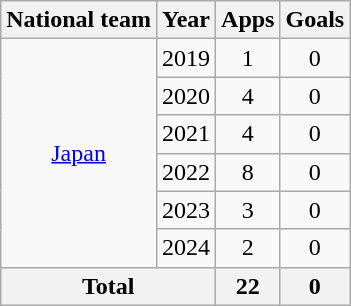<table class="wikitable" style="text-align:center">
<tr>
<th>National team</th>
<th>Year</th>
<th>Apps</th>
<th>Goals</th>
</tr>
<tr>
<td rowspan="6"><a href='#'>Japan</a></td>
<td>2019</td>
<td>1</td>
<td>0</td>
</tr>
<tr>
<td>2020</td>
<td>4</td>
<td>0</td>
</tr>
<tr>
<td>2021</td>
<td>4</td>
<td>0</td>
</tr>
<tr>
<td>2022</td>
<td>8</td>
<td>0</td>
</tr>
<tr>
<td>2023</td>
<td>3</td>
<td>0</td>
</tr>
<tr>
<td>2024</td>
<td>2</td>
<td>0</td>
</tr>
<tr>
<th colspan="2">Total</th>
<th>22</th>
<th>0</th>
</tr>
</table>
